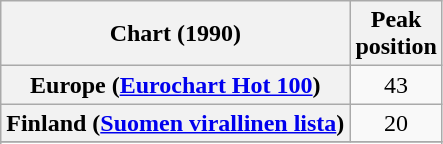<table class="wikitable sortable plainrowheaders" style="text-align:center">
<tr>
<th scope="col">Chart (1990)</th>
<th scope="col">Peak<br>position</th>
</tr>
<tr>
<th scope="row">Europe (<a href='#'>Eurochart Hot 100</a>)</th>
<td align="center">43</td>
</tr>
<tr>
<th scope="row">Finland (<a href='#'>Suomen virallinen lista</a>)</th>
<td align="center">20</td>
</tr>
<tr>
</tr>
<tr>
</tr>
<tr>
</tr>
<tr>
</tr>
</table>
